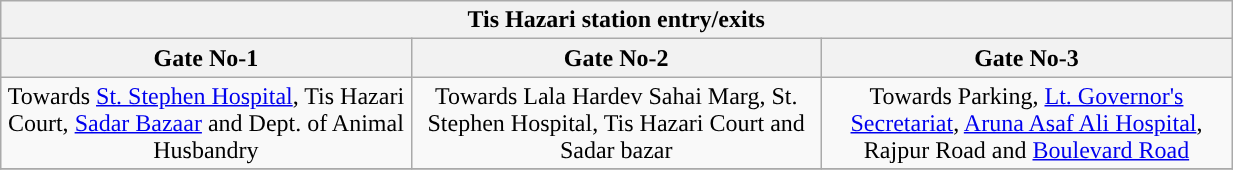<table class="wikitable" style="text-align: center;" width="65%">
<tr>
<th align="center" colspan="5" style="background:#"><span>Tis Hazari station entry/exits</span></th>
</tr>
<tr>
<th style="width:15%;">Gate No-1</th>
<th style="width:15%;">Gate No-2</th>
<th style="width:15%;">Gate No-3</th>
</tr>
<tr>
<td>Towards <a href='#'>St. Stephen Hospital</a>, Tis Hazari Court, <a href='#'>Sadar Bazaar</a> and Dept. of Animal Husbandry</td>
<td>Towards Lala Hardev Sahai Marg, St. Stephen Hospital, Tis Hazari Court and Sadar bazar</td>
<td>Towards Parking, <a href='#'>Lt. Governor's Secretariat</a>, <a href='#'>Aruna Asaf Ali Hospital</a>, Rajpur Road and <a href='#'>Boulevard Road</a></td>
</tr>
<tr>
</tr>
</table>
